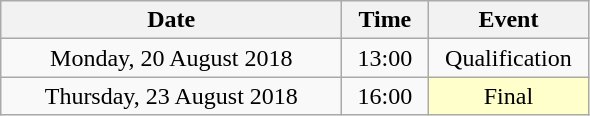<table class = "wikitable" style="text-align:center;">
<tr>
<th width=220>Date</th>
<th width=50>Time</th>
<th width=100>Event</th>
</tr>
<tr>
<td>Monday, 20 August 2018</td>
<td>13:00</td>
<td>Qualification</td>
</tr>
<tr>
<td>Thursday, 23 August 2018</td>
<td>16:00</td>
<td bgcolor=ffffcc>Final</td>
</tr>
</table>
